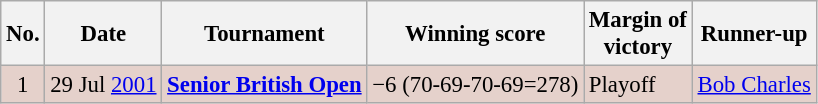<table class="wikitable" style="font-size:95%;">
<tr>
<th>No.</th>
<th>Date</th>
<th>Tournament</th>
<th>Winning score</th>
<th>Margin of<br>victory</th>
<th>Runner-up</th>
</tr>
<tr style="background:#e5d1cb;">
<td align=center>1</td>
<td align=right>29 Jul <a href='#'>2001</a></td>
<td><strong><a href='#'>Senior British Open</a></strong></td>
<td>−6 (70-69-70-69=278)</td>
<td>Playoff</td>
<td> <a href='#'>Bob Charles</a></td>
</tr>
</table>
